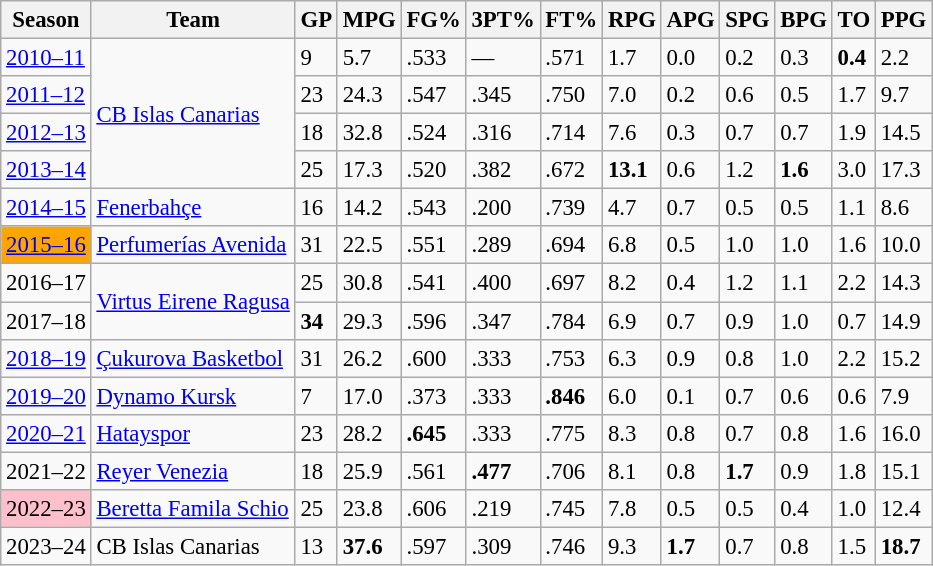<table class="wikitable sortable" style="font-size:95%">
<tr>
<th>Season</th>
<th>Team</th>
<th>GP</th>
<th>MPG</th>
<th>FG%</th>
<th>3PT%</th>
<th>FT%</th>
<th>RPG</th>
<th>APG</th>
<th>SPG</th>
<th>BPG</th>
<th>TO</th>
<th>PPG</th>
</tr>
<tr>
<td><a href='#'>2010–11</a></td>
<td rowspan=4> <a href='#'>CB Islas Canarias</a></td>
<td>9</td>
<td>5.7</td>
<td>.533</td>
<td>—</td>
<td>.571</td>
<td>1.7</td>
<td>0.0</td>
<td>0.2</td>
<td>0.3</td>
<td><strong>0.4</strong></td>
<td>2.2</td>
</tr>
<tr>
<td><a href='#'>2011–12</a></td>
<td>23</td>
<td>24.3</td>
<td>.547</td>
<td>.345</td>
<td>.750</td>
<td>7.0</td>
<td>0.2</td>
<td>0.6</td>
<td>0.5</td>
<td>1.7</td>
<td>9.7</td>
</tr>
<tr>
<td><a href='#'>2012–13</a></td>
<td>18</td>
<td>32.8</td>
<td>.524</td>
<td>.316</td>
<td>.714</td>
<td>7.6</td>
<td>0.3</td>
<td>0.7</td>
<td>0.7</td>
<td>1.9</td>
<td>14.5</td>
</tr>
<tr>
<td><a href='#'>2013–14</a></td>
<td>25</td>
<td>17.3</td>
<td>.520</td>
<td>.382</td>
<td>.672</td>
<td><strong>13.1</strong></td>
<td>0.6</td>
<td>1.2</td>
<td><strong>1.6</strong></td>
<td>3.0</td>
<td>17.3</td>
</tr>
<tr>
<td><a href='#'>2014–15</a></td>
<td> <a href='#'>Fenerbahçe</a></td>
<td>16</td>
<td>14.2</td>
<td>.543</td>
<td>.200</td>
<td>.739</td>
<td>4.7</td>
<td>0.7</td>
<td>0.5</td>
<td>0.5</td>
<td>1.1</td>
<td>8.6</td>
</tr>
<tr>
<td style="background:orange"><a href='#'>2015–16</a></td>
<td> <a href='#'>Perfumerías Avenida</a></td>
<td>31</td>
<td>22.5</td>
<td>.551</td>
<td>.289</td>
<td>.694</td>
<td>6.8</td>
<td>0.5</td>
<td>1.0</td>
<td>1.0</td>
<td>1.6</td>
<td>10.0</td>
</tr>
<tr>
<td>2016–17</td>
<td rowspan=2> <a href='#'>Virtus Eirene Ragusa</a></td>
<td>25</td>
<td>30.8</td>
<td>.541</td>
<td>.400</td>
<td>.697</td>
<td>8.2</td>
<td>0.4</td>
<td>1.2</td>
<td>1.1</td>
<td>2.2</td>
<td>14.3</td>
</tr>
<tr>
<td>2017–18</td>
<td><strong>34</strong></td>
<td>29.3</td>
<td>.596</td>
<td>.347</td>
<td>.784</td>
<td>6.9</td>
<td>0.7</td>
<td>0.9</td>
<td>1.0</td>
<td>0.7</td>
<td>14.9</td>
</tr>
<tr>
<td><a href='#'>2018–19</a></td>
<td> <a href='#'>Çukurova Basketbol</a></td>
<td>31</td>
<td>26.2</td>
<td>.600</td>
<td>.333</td>
<td>.753</td>
<td>6.3</td>
<td>0.9</td>
<td>0.8</td>
<td>1.0</td>
<td>2.2</td>
<td>15.2</td>
</tr>
<tr>
<td><a href='#'>2019–20</a></td>
<td> <a href='#'>Dynamo Kursk</a></td>
<td>7</td>
<td>17.0</td>
<td>.373</td>
<td>.333</td>
<td><strong>.846</strong></td>
<td>6.0</td>
<td>0.1</td>
<td>0.7</td>
<td>0.6</td>
<td>0.6</td>
<td>7.9</td>
</tr>
<tr>
<td><a href='#'>2020–21</a></td>
<td> <a href='#'>Hatayspor</a></td>
<td>23</td>
<td>28.2</td>
<td><strong>.645</strong></td>
<td>.333</td>
<td>.775</td>
<td>8.3</td>
<td>0.8</td>
<td>0.7</td>
<td>0.8</td>
<td>1.6</td>
<td>16.0</td>
</tr>
<tr>
<td>2021–22</td>
<td> <a href='#'>Reyer Venezia</a></td>
<td>18</td>
<td>25.9</td>
<td>.561</td>
<td><strong>.477</strong></td>
<td>.706</td>
<td>8.1</td>
<td>0.8</td>
<td><strong>1.7</strong></td>
<td>0.9</td>
<td>1.8</td>
<td>15.1</td>
</tr>
<tr>
<td style="background:pink" width:3em;">2022–23</td>
<td> <a href='#'>Beretta Famila Schio</a></td>
<td>25</td>
<td>23.8</td>
<td>.606</td>
<td>.219</td>
<td>.745</td>
<td>7.8</td>
<td>0.5</td>
<td>0.5</td>
<td>0.4</td>
<td>1.0</td>
<td>12.4</td>
</tr>
<tr>
<td>2023–24</td>
<td> CB Islas Canarias</td>
<td>13</td>
<td><strong>37.6</strong></td>
<td>.597</td>
<td>.309</td>
<td>.746</td>
<td>9.3</td>
<td><strong>1.7</strong></td>
<td>0.7</td>
<td>0.8</td>
<td>1.5</td>
<td><strong>18.7</strong></td>
</tr>
</table>
